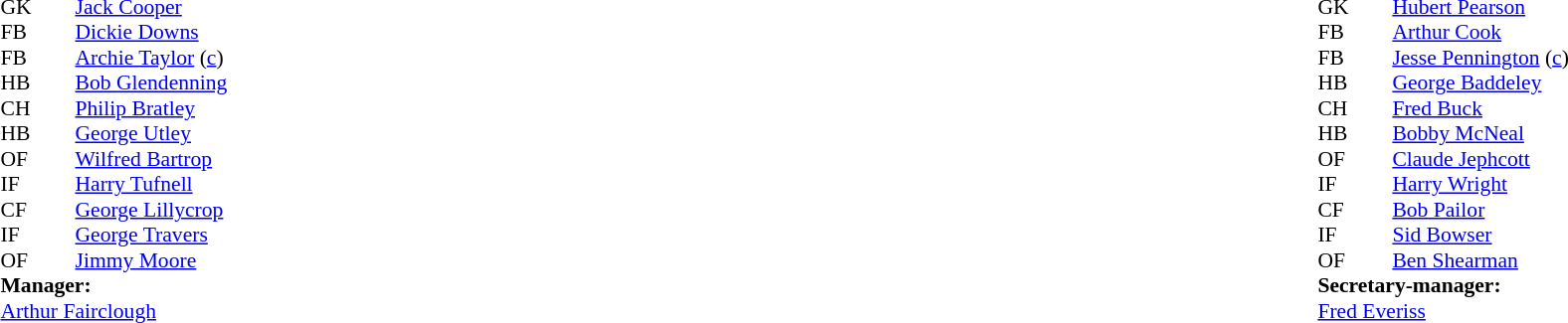<table width="100%" style="font-size: 90%">
<tr>
<td valign="top" width="70%"><br><table width=100% cellspacing="0" cellpadding="0" border=0>
<tr>
<td colspan="4"></td>
</tr>
<tr>
<th width="25"></th>
<th width="25"></th>
<th width="200"></th>
<th></th>
</tr>
<tr>
<td>GK</td>
<td></td>
<td><a href='#'>Jack Cooper</a></td>
</tr>
<tr>
<td>FB</td>
<td></td>
<td><a href='#'>Dickie Downs</a></td>
</tr>
<tr>
<td>FB</td>
<td></td>
<td><a href='#'>Archie Taylor</a> (<a href='#'>c</a>)</td>
</tr>
<tr>
<td>HB</td>
<td></td>
<td><a href='#'>Bob Glendenning</a></td>
</tr>
<tr>
<td>CH</td>
<td></td>
<td><a href='#'>Philip Bratley</a></td>
</tr>
<tr>
<td>HB</td>
<td></td>
<td><a href='#'>George Utley</a></td>
</tr>
<tr>
<td>OF</td>
<td></td>
<td><a href='#'>Wilfred Bartrop</a></td>
</tr>
<tr>
<td>IF</td>
<td></td>
<td><a href='#'>Harry Tufnell</a></td>
</tr>
<tr>
<td>CF</td>
<td></td>
<td><a href='#'>George Lillycrop</a></td>
</tr>
<tr>
<td>IF</td>
<td></td>
<td><a href='#'>George Travers</a></td>
</tr>
<tr>
<td>OF</td>
<td></td>
<td><a href='#'>Jimmy Moore</a></td>
</tr>
<tr>
<td colspan=4><strong>Manager:</strong></td>
</tr>
<tr>
<td colspan="4"><a href='#'>Arthur Fairclough</a></td>
</tr>
</table>
</td>
<td valign="top" width="30%"><br><table cellspacing="0" cellpadding="0" width=100% align=center>
<tr>
<td colspan="4"></td>
</tr>
<tr>
<th width="25"></th>
<th width="25"></th>
<th width="200"></th>
<th></th>
</tr>
<tr>
<td>GK</td>
<td></td>
<td><a href='#'>Hubert Pearson</a></td>
</tr>
<tr>
<td>FB</td>
<td></td>
<td><a href='#'>Arthur Cook</a></td>
</tr>
<tr>
<td>FB</td>
<td></td>
<td><a href='#'>Jesse Pennington</a> (<a href='#'>c</a>)</td>
</tr>
<tr>
<td>HB</td>
<td></td>
<td><a href='#'>George Baddeley</a></td>
</tr>
<tr>
<td>CH</td>
<td></td>
<td><a href='#'>Fred Buck</a></td>
</tr>
<tr>
<td>HB</td>
<td></td>
<td><a href='#'>Bobby McNeal</a></td>
</tr>
<tr>
<td>OF</td>
<td></td>
<td><a href='#'>Claude Jephcott</a></td>
</tr>
<tr>
<td>IF</td>
<td></td>
<td><a href='#'>Harry Wright</a></td>
</tr>
<tr>
<td>CF</td>
<td></td>
<td><a href='#'>Bob Pailor</a></td>
</tr>
<tr>
<td>IF</td>
<td></td>
<td><a href='#'>Sid Bowser</a></td>
</tr>
<tr>
<td>OF</td>
<td></td>
<td><a href='#'>Ben Shearman</a></td>
</tr>
<tr>
<td colspan=4><strong>Secretary-manager:</strong></td>
</tr>
<tr>
<td colspan="4"><a href='#'>Fred Everiss</a></td>
</tr>
</table>
</td>
</tr>
</table>
